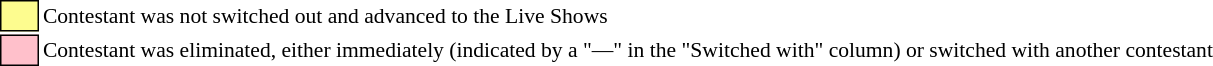<table class="toccolours" style="font-size: 90%; white-space: nowrap;">
<tr>
<td style="background:#fdfc8f; border:1px solid black;">      </td>
<td>Contestant was not switched out and advanced to the Live Shows</td>
</tr>
<tr>
<td style="background:pink; border:1px solid black;">      </td>
<td>Contestant was eliminated, either immediately (indicated by a "—" in the "Switched with" column) or switched with another contestant</td>
</tr>
</table>
